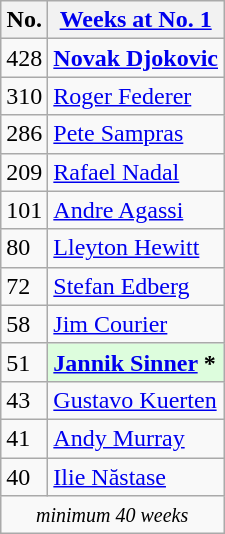<table class="wikitable" style="display: inline-table;">
<tr>
<th>No.</th>
<th><a href='#'>Weeks at No. 1</a></th>
</tr>
<tr>
<td>428</td>
<td> <strong><a href='#'>Novak Djokovic</a></strong></td>
</tr>
<tr>
<td>310</td>
<td> <a href='#'>Roger Federer</a></td>
</tr>
<tr>
<td>286</td>
<td> <a href='#'>Pete Sampras</a></td>
</tr>
<tr>
<td>209</td>
<td> <a href='#'>Rafael Nadal</a></td>
</tr>
<tr>
<td>101</td>
<td> <a href='#'>Andre Agassi</a></td>
</tr>
<tr>
<td>80</td>
<td> <a href='#'>Lleyton Hewitt</a></td>
</tr>
<tr>
<td>72</td>
<td> <a href='#'>Stefan Edberg</a></td>
</tr>
<tr>
<td>58</td>
<td> <a href='#'>Jim Courier</a></td>
</tr>
<tr>
<td>51</td>
<td style="text-align:left;background-color: #ddfddd"> <strong><a href='#'>Jannik Sinner</a> *</strong></td>
</tr>
<tr>
<td>43</td>
<td> <a href='#'>Gustavo Kuerten</a></td>
</tr>
<tr>
<td>41</td>
<td> <a href='#'>Andy Murray</a></td>
</tr>
<tr>
<td>40</td>
<td> <a href='#'>Ilie Năstase</a><br></td>
</tr>
<tr>
<td colspan="2" style="text-align: center;"><small><em>minimum 40 weeks</em></small></td>
</tr>
</table>
